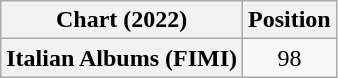<table class="wikitable plainrowheaders" style="text-align:center;">
<tr>
<th>Chart (2022)</th>
<th>Position</th>
</tr>
<tr>
<th scope="row">Italian Albums (FIMI)</th>
<td>98</td>
</tr>
</table>
